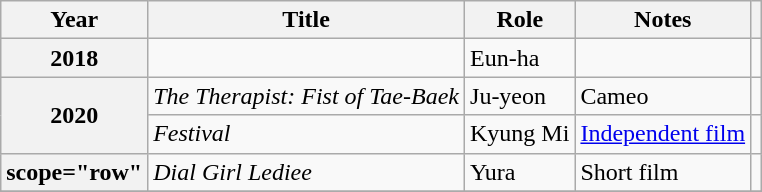<table class="wikitable sortable plainrowheaders">
<tr>
<th scope="col">Year</th>
<th>Title</th>
<th>Role</th>
<th>Notes</th>
<th scope="col" class="unsortable"></th>
</tr>
<tr>
<th scope="row">2018</th>
<td><em></em></td>
<td>Eun-ha</td>
<td></td>
<td style="text-align:center"></td>
</tr>
<tr>
<th scope="row" rowspan="2">2020</th>
<td><em>The Therapist: Fist of Tae-Baek</em></td>
<td>Ju-yeon</td>
<td>Cameo</td>
<td style="text-align:center"></td>
</tr>
<tr>
<td><em>Festival</em></td>
<td>Kyung Mi</td>
<td><a href='#'>Independent film</a></td>
<td style="text-align:center"></td>
</tr>
<tr>
<th>scope="row" </th>
<td><em>Dial Girl Lediee</em></td>
<td>Yura</td>
<td>Short film</td>
<td style="text-align:center"></td>
</tr>
<tr>
</tr>
</table>
